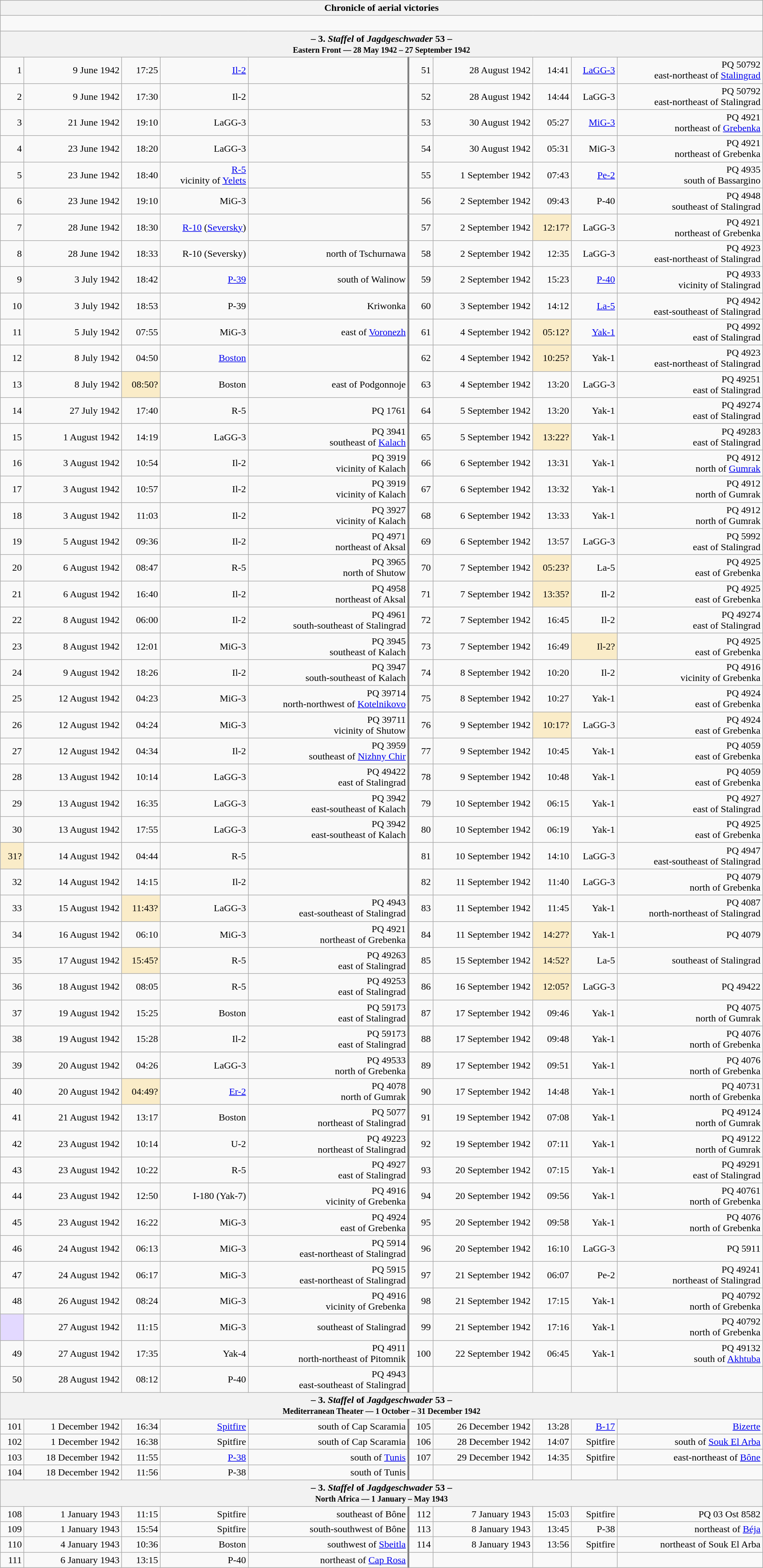<table class="wikitable plainrowheaders collapsible" style="margin-left: auto; margin-right: auto; border: none; text-align:right; width: 100%;">
<tr>
<th colspan="10">Chronicle of aerial victories</th>
</tr>
<tr>
<td colspan="10" style="text-align: left;"><br>
</td>
</tr>
<tr>
<th colspan="10">– 3. <em>Staffel</em> of <em>Jagdgeschwader</em> 53 –<br><small>Eastern Front — 28 May 1942 – 27 September 1942</small></th>
</tr>
<tr>
<td>1</td>
<td>9 June 1942</td>
<td>17:25</td>
<td><a href='#'>Il-2</a></td>
<td></td>
<td style="border-left: 3px solid grey;">51</td>
<td>28 August 1942</td>
<td>14:41</td>
<td><a href='#'>LaGG-3</a></td>
<td>PQ 50792<br> east-northeast of <a href='#'>Stalingrad</a></td>
</tr>
<tr>
<td>2</td>
<td>9 June 1942</td>
<td>17:30</td>
<td>Il-2</td>
<td></td>
<td style="border-left: 3px solid grey;">52</td>
<td>28 August 1942</td>
<td>14:44</td>
<td>LaGG-3</td>
<td>PQ 50792<br> east-northeast of Stalingrad</td>
</tr>
<tr>
<td>3</td>
<td>21 June 1942</td>
<td>19:10</td>
<td>LaGG-3</td>
<td></td>
<td style="border-left: 3px solid grey;">53</td>
<td>30 August 1942</td>
<td>05:27</td>
<td><a href='#'>MiG-3</a></td>
<td>PQ 4921<br> northeast of <a href='#'>Grebenka</a></td>
</tr>
<tr>
<td>4</td>
<td>23 June 1942</td>
<td>18:20</td>
<td>LaGG-3</td>
<td></td>
<td style="border-left: 3px solid grey;">54</td>
<td>30 August 1942</td>
<td>05:31</td>
<td>MiG-3</td>
<td>PQ 4921<br> northeast of Grebenka</td>
</tr>
<tr>
<td>5</td>
<td>23 June 1942</td>
<td>18:40</td>
<td><a href='#'>R-5</a><br>vicinity of <a href='#'>Yelets</a></td>
<td></td>
<td style="border-left: 3px solid grey;">55</td>
<td>1 September 1942</td>
<td>07:43</td>
<td><a href='#'>Pe-2</a></td>
<td>PQ 4935<br> south of Bassargino</td>
</tr>
<tr>
<td>6</td>
<td>23 June 1942</td>
<td>19:10</td>
<td>MiG-3</td>
<td></td>
<td style="border-left: 3px solid grey;">56</td>
<td>2 September 1942</td>
<td>09:43</td>
<td>P-40</td>
<td>PQ 4948<br> southeast of Stalingrad</td>
</tr>
<tr>
<td>7</td>
<td>28 June 1942</td>
<td>18:30</td>
<td><a href='#'>R-10</a> (<a href='#'>Seversky</a>)</td>
<td></td>
<td style="border-left: 3px solid grey;">57</td>
<td>2 September 1942</td>
<td style="background:#faecc8">12:17?</td>
<td>LaGG-3</td>
<td>PQ 4921<br> northeast of Grebenka</td>
</tr>
<tr>
<td>8</td>
<td>28 June 1942</td>
<td>18:33</td>
<td>R-10 (Seversky)</td>
<td>north of Tschurnawa</td>
<td style="border-left: 3px solid grey;">58</td>
<td>2 September 1942</td>
<td>12:35</td>
<td>LaGG-3</td>
<td>PQ 4923<br> east-northeast of Stalingrad</td>
</tr>
<tr>
<td>9</td>
<td>3 July 1942</td>
<td>18:42</td>
<td><a href='#'>P-39</a></td>
<td>south of Walinow</td>
<td style="border-left: 3px solid grey;">59</td>
<td>2 September 1942</td>
<td>15:23</td>
<td><a href='#'>P-40</a></td>
<td>PQ 4933<br>vicinity of Stalingrad</td>
</tr>
<tr>
<td>10</td>
<td>3 July 1942</td>
<td>18:53</td>
<td>P-39</td>
<td>Kriwonka</td>
<td style="border-left: 3px solid grey;">60</td>
<td>3 September 1942</td>
<td>14:12</td>
<td><a href='#'>La-5</a></td>
<td>PQ 4942<br> east-southeast of Stalingrad</td>
</tr>
<tr>
<td>11</td>
<td>5 July 1942</td>
<td>07:55</td>
<td>MiG-3</td>
<td>east of <a href='#'>Voronezh</a></td>
<td style="border-left: 3px solid grey;">61</td>
<td>4 September 1942</td>
<td style="background:#faecc8">05:12?</td>
<td><a href='#'>Yak-1</a></td>
<td>PQ 4992<br> east of Stalingrad</td>
</tr>
<tr>
<td>12</td>
<td>8 July 1942</td>
<td>04:50</td>
<td><a href='#'>Boston</a></td>
<td></td>
<td style="border-left: 3px solid grey;">62</td>
<td>4 September 1942</td>
<td style="background:#faecc8">10:25?</td>
<td>Yak-1</td>
<td>PQ 4923<br> east-northeast of Stalingrad</td>
</tr>
<tr>
<td>13</td>
<td>8 July 1942</td>
<td style="background:#faecc8">08:50?</td>
<td>Boston</td>
<td>east of Podgonnoje</td>
<td style="border-left: 3px solid grey;">63</td>
<td>4 September 1942</td>
<td>13:20</td>
<td>LaGG-3</td>
<td>PQ 49251<br> east of Stalingrad</td>
</tr>
<tr>
<td>14</td>
<td>27 July 1942</td>
<td>17:40</td>
<td>R-5</td>
<td>PQ 1761</td>
<td style="border-left: 3px solid grey;">64</td>
<td>5 September 1942</td>
<td>13:20</td>
<td>Yak-1</td>
<td>PQ 49274<br> east of Stalingrad</td>
</tr>
<tr>
<td>15</td>
<td>1 August 1942</td>
<td>14:19</td>
<td>LaGG-3</td>
<td>PQ 3941<br> southeast of <a href='#'>Kalach</a></td>
<td style="border-left: 3px solid grey;">65</td>
<td>5 September 1942</td>
<td style="background:#faecc8">13:22?</td>
<td>Yak-1</td>
<td>PQ 49283<br> east of Stalingrad</td>
</tr>
<tr>
<td>16</td>
<td>3 August 1942</td>
<td>10:54</td>
<td>Il-2</td>
<td>PQ 3919<br>vicinity of Kalach</td>
<td style="border-left: 3px solid grey;">66</td>
<td>6 September 1942</td>
<td>13:31</td>
<td>Yak-1</td>
<td>PQ 4912<br> north of <a href='#'>Gumrak</a></td>
</tr>
<tr>
<td>17</td>
<td>3 August 1942</td>
<td>10:57</td>
<td>Il-2</td>
<td>PQ 3919<br>vicinity of Kalach</td>
<td style="border-left: 3px solid grey;">67</td>
<td>6 September 1942</td>
<td>13:32</td>
<td>Yak-1</td>
<td>PQ 4912<br> north of Gumrak</td>
</tr>
<tr>
<td>18</td>
<td>3 August 1942</td>
<td>11:03</td>
<td>Il-2</td>
<td>PQ 3927<br>vicinity of Kalach</td>
<td style="border-left: 3px solid grey;">68</td>
<td>6 September 1942</td>
<td>13:33</td>
<td>Yak-1</td>
<td>PQ 4912<br> north of Gumrak</td>
</tr>
<tr>
<td>19</td>
<td>5 August 1942</td>
<td>09:36</td>
<td>Il-2</td>
<td>PQ 4971<br> northeast of Aksal</td>
<td style="border-left: 3px solid grey;">69</td>
<td>6 September 1942</td>
<td>13:57</td>
<td>LaGG-3</td>
<td>PQ 5992<br> east of Stalingrad</td>
</tr>
<tr>
<td>20</td>
<td>6 August 1942</td>
<td>08:47</td>
<td>R-5</td>
<td>PQ 3965<br> north of Shutow</td>
<td style="border-left: 3px solid grey;">70</td>
<td>7 September 1942</td>
<td style="background:#faecc8">05:23?</td>
<td>La-5</td>
<td>PQ 4925<br> east of Grebenka</td>
</tr>
<tr>
<td>21</td>
<td>6 August 1942</td>
<td>16:40</td>
<td>Il-2</td>
<td>PQ 4958<br> northeast of Aksal</td>
<td style="border-left: 3px solid grey;">71</td>
<td>7 September 1942</td>
<td style="background:#faecc8">13:35?</td>
<td>Il-2</td>
<td>PQ 4925<br> east of Grebenka</td>
</tr>
<tr>
<td>22</td>
<td>8 August 1942</td>
<td>06:00</td>
<td>Il-2</td>
<td>PQ 4961<br> south-southeast of Stalingrad</td>
<td style="border-left: 3px solid grey;">72</td>
<td>7 September 1942</td>
<td>16:45</td>
<td>Il-2</td>
<td>PQ 49274<br> east of Stalingrad</td>
</tr>
<tr>
<td>23</td>
<td>8 August 1942</td>
<td>12:01</td>
<td>MiG-3</td>
<td>PQ 3945<br> southeast of Kalach</td>
<td style="border-left: 3px solid grey;">73</td>
<td>7 September 1942</td>
<td>16:49</td>
<td style="background:#faecc8">Il-2?</td>
<td>PQ 4925<br> east of Grebenka</td>
</tr>
<tr>
<td>24</td>
<td>9 August 1942</td>
<td>18:26</td>
<td>Il-2</td>
<td>PQ 3947<br> south-southeast of Kalach</td>
<td style="border-left: 3px solid grey;">74</td>
<td>8 September 1942</td>
<td>10:20</td>
<td>Il-2</td>
<td>PQ 4916<br>vicinity of Grebenka</td>
</tr>
<tr>
<td>25</td>
<td>12 August 1942</td>
<td>04:23</td>
<td>MiG-3</td>
<td>PQ 39714<br> north-northwest of <a href='#'>Kotelnikovo</a></td>
<td style="border-left: 3px solid grey;">75</td>
<td>8 September 1942</td>
<td>10:27</td>
<td>Yak-1</td>
<td>PQ 4924<br> east of Grebenka</td>
</tr>
<tr>
<td>26</td>
<td>12 August 1942</td>
<td>04:24</td>
<td>MiG-3</td>
<td>PQ 39711<br>vicinity of Shutow</td>
<td style="border-left: 3px solid grey;">76</td>
<td>9 September 1942</td>
<td style="background:#faecc8">10:17?</td>
<td>LaGG-3</td>
<td>PQ 4924<br> east of Grebenka</td>
</tr>
<tr>
<td>27</td>
<td>12 August 1942</td>
<td>04:34</td>
<td>Il-2</td>
<td>PQ 3959<br> southeast of <a href='#'>Nizhny Chir</a></td>
<td style="border-left: 3px solid grey;">77</td>
<td>9 September 1942</td>
<td>10:45</td>
<td>Yak-1</td>
<td>PQ 4059<br> east of Grebenka</td>
</tr>
<tr>
<td>28</td>
<td>13 August 1942</td>
<td>10:14</td>
<td>LaGG-3</td>
<td>PQ 49422<br> east of Stalingrad</td>
<td style="border-left: 3px solid grey;">78</td>
<td>9 September 1942</td>
<td>10:48</td>
<td>Yak-1</td>
<td>PQ 4059<br> east of Grebenka</td>
</tr>
<tr>
<td>29</td>
<td>13 August 1942</td>
<td>16:35</td>
<td>LaGG-3</td>
<td>PQ 3942<br> east-southeast of Kalach</td>
<td style="border-left: 3px solid grey;">79</td>
<td>10 September 1942</td>
<td>06:15</td>
<td>Yak-1</td>
<td>PQ 4927<br> east of Stalingrad</td>
</tr>
<tr>
<td>30</td>
<td>13 August 1942</td>
<td>17:55</td>
<td>LaGG-3</td>
<td>PQ 3942<br> east-southeast of Kalach</td>
<td style="border-left: 3px solid grey;">80</td>
<td>10 September 1942</td>
<td>06:19</td>
<td>Yak-1</td>
<td>PQ 4925<br> east of Grebenka</td>
</tr>
<tr>
<td style="background:#faecc8">31?</td>
<td>14 August 1942</td>
<td>04:44</td>
<td>R-5</td>
<td></td>
<td style="border-left: 3px solid grey;">81</td>
<td>10 September 1942</td>
<td>14:10</td>
<td>LaGG-3</td>
<td>PQ 4947<br> east-southeast of Stalingrad</td>
</tr>
<tr>
<td>32</td>
<td>14 August 1942</td>
<td>14:15</td>
<td>Il-2</td>
<td></td>
<td style="border-left: 3px solid grey;">82</td>
<td>11 September 1942</td>
<td>11:40</td>
<td>LaGG-3</td>
<td>PQ 4079<br> north of Grebenka</td>
</tr>
<tr>
<td>33</td>
<td>15 August 1942</td>
<td style="background:#faecc8">11:43?</td>
<td>LaGG-3</td>
<td>PQ 4943<br> east-southeast of Stalingrad</td>
<td style="border-left: 3px solid grey;">83</td>
<td>11 September 1942</td>
<td>11:45</td>
<td>Yak-1</td>
<td>PQ 4087<br> north-northeast of Stalingrad</td>
</tr>
<tr>
<td>34</td>
<td>16 August 1942</td>
<td>06:10</td>
<td>MiG-3</td>
<td>PQ 4921<br> northeast of Grebenka</td>
<td style="border-left: 3px solid grey;">84</td>
<td>11 September 1942</td>
<td style="background:#faecc8">14:27?</td>
<td>Yak-1</td>
<td>PQ 4079<br></td>
</tr>
<tr>
<td>35</td>
<td>17 August 1942</td>
<td style="background:#faecc8">15:45?</td>
<td>R-5</td>
<td>PQ 49263<br> east of Stalingrad</td>
<td style="border-left: 3px solid grey;">85</td>
<td>15 September 1942</td>
<td style="background:#faecc8">14:52?</td>
<td>La-5</td>
<td> southeast of Stalingrad</td>
</tr>
<tr>
<td>36</td>
<td>18 August 1942</td>
<td>08:05</td>
<td>R-5</td>
<td>PQ 49253<br> east of Stalingrad</td>
<td style="border-left: 3px solid grey;">86</td>
<td>16 September 1942</td>
<td style="background:#faecc8">12:05?</td>
<td>LaGG-3</td>
<td>PQ 49422</td>
</tr>
<tr>
<td>37</td>
<td>19 August 1942</td>
<td>15:25</td>
<td>Boston</td>
<td>PQ 59173<br> east of Stalingrad</td>
<td style="border-left: 3px solid grey;">87</td>
<td>17 September 1942</td>
<td>09:46</td>
<td>Yak-1</td>
<td>PQ 4075<br> north of Gumrak</td>
</tr>
<tr>
<td>38</td>
<td>19 August 1942</td>
<td>15:28</td>
<td>Il-2</td>
<td>PQ 59173<br> east of Stalingrad</td>
<td style="border-left: 3px solid grey;">88</td>
<td>17 September 1942</td>
<td>09:48</td>
<td>Yak-1</td>
<td>PQ 4076<br> north of Grebenka</td>
</tr>
<tr>
<td>39</td>
<td>20 August 1942</td>
<td>04:26</td>
<td>LaGG-3</td>
<td>PQ 49533<br> north of Grebenka</td>
<td style="border-left: 3px solid grey;">89</td>
<td>17 September 1942</td>
<td>09:51</td>
<td>Yak-1</td>
<td>PQ 4076<br> north of Grebenka</td>
</tr>
<tr>
<td>40</td>
<td>20 August 1942</td>
<td style="background:#faecc8">04:49?</td>
<td><a href='#'>Er-2</a></td>
<td>PQ 4078<br> north of Gumrak</td>
<td style="border-left: 3px solid grey;">90</td>
<td>17 September 1942</td>
<td>14:48</td>
<td>Yak-1</td>
<td>PQ 40731<br> north of Grebenka</td>
</tr>
<tr>
<td>41</td>
<td>21 August 1942</td>
<td>13:17</td>
<td>Boston</td>
<td>PQ 5077<br> northeast of Stalingrad</td>
<td style="border-left: 3px solid grey;">91</td>
<td>19 September 1942</td>
<td>07:08</td>
<td>Yak-1</td>
<td>PQ 49124<br> north of Gumrak</td>
</tr>
<tr>
<td>42</td>
<td>23 August 1942</td>
<td>10:14</td>
<td>U-2</td>
<td>PQ 49223<br> northeast of Stalingrad</td>
<td style="border-left: 3px solid grey;">92</td>
<td>19 September 1942</td>
<td>07:11</td>
<td>Yak-1</td>
<td>PQ 49122<br> north of Gumrak</td>
</tr>
<tr>
<td>43</td>
<td>23 August 1942</td>
<td>10:22</td>
<td>R-5</td>
<td>PQ 4927<br> east of Stalingrad</td>
<td style="border-left: 3px solid grey;">93</td>
<td>20 September 1942</td>
<td>07:15</td>
<td>Yak-1</td>
<td>PQ 49291<br> east of Stalingrad</td>
</tr>
<tr>
<td>44</td>
<td>23 August 1942</td>
<td>12:50</td>
<td>I-180 (Yak-7)</td>
<td>PQ 4916<br>vicinity of Grebenka</td>
<td style="border-left: 3px solid grey;">94</td>
<td>20 September 1942</td>
<td>09:56</td>
<td>Yak-1</td>
<td>PQ 40761<br> north of Grebenka</td>
</tr>
<tr>
<td>45</td>
<td>23 August 1942</td>
<td>16:22</td>
<td>MiG-3</td>
<td>PQ 4924<br> east of Grebenka</td>
<td style="border-left: 3px solid grey;">95</td>
<td>20 September 1942</td>
<td>09:58</td>
<td>Yak-1</td>
<td>PQ 4076<br> north of Grebenka</td>
</tr>
<tr>
<td>46</td>
<td>24 August 1942</td>
<td>06:13</td>
<td>MiG-3</td>
<td>PQ 5914<br> east-northeast of Stalingrad</td>
<td style="border-left: 3px solid grey;">96</td>
<td>20 September 1942</td>
<td>16:10</td>
<td>LaGG-3</td>
<td>PQ 5911</td>
</tr>
<tr>
<td>47</td>
<td>24 August 1942</td>
<td>06:17</td>
<td>MiG-3</td>
<td>PQ 5915<br> east-northeast of Stalingrad</td>
<td style="border-left: 3px solid grey;">97</td>
<td>21 September 1942</td>
<td>06:07</td>
<td>Pe-2</td>
<td>PQ 49241<br> northeast of Stalingrad</td>
</tr>
<tr>
<td>48</td>
<td>26 August 1942</td>
<td>08:24</td>
<td>MiG-3</td>
<td>PQ 4916<br>vicinity of Grebenka</td>
<td style="border-left: 3px solid grey;">98</td>
<td>21 September 1942</td>
<td>17:15</td>
<td>Yak-1</td>
<td>PQ 40792<br> north of Grebenka</td>
</tr>
<tr>
<td style="background:#e3d9ff;"></td>
<td>27 August 1942</td>
<td>11:15</td>
<td>MiG-3</td>
<td> southeast of Stalingrad</td>
<td style="border-left: 3px solid grey;">99</td>
<td>21 September 1942</td>
<td>17:16</td>
<td>Yak-1</td>
<td>PQ 40792<br> north of Grebenka</td>
</tr>
<tr>
<td>49</td>
<td>27 August 1942</td>
<td>17:35</td>
<td>Yak-4</td>
<td>PQ 4911<br> north-northeast of Pitomnik</td>
<td style="border-left: 3px solid grey;">100</td>
<td>22 September 1942</td>
<td>06:45</td>
<td>Yak-1</td>
<td>PQ 49132<br>south of <a href='#'>Akhtuba</a></td>
</tr>
<tr>
<td>50</td>
<td>28 August 1942</td>
<td>08:12</td>
<td>P-40</td>
<td>PQ 4943<br> east-southeast of Stalingrad</td>
<td style="border-left: 3px solid grey;"></td>
<td></td>
<td></td>
<td></td>
<td></td>
</tr>
<tr>
<th colspan="10">– 3. <em>Staffel</em> of <em>Jagdgeschwader</em> 53 –<br><small>Mediterranean Theater — 1 October – 31 December 1942</small></th>
</tr>
<tr>
<td>101</td>
<td>1 December 1942</td>
<td>16:34</td>
<td><a href='#'>Spitfire</a></td>
<td> south of Cap Scaramia</td>
<td style="border-left: 3px solid grey;">105</td>
<td>26 December 1942</td>
<td>13:28</td>
<td><a href='#'>B-17</a></td>
<td><a href='#'>Bizerte</a></td>
</tr>
<tr>
<td>102</td>
<td>1 December 1942</td>
<td>16:38</td>
<td>Spitfire</td>
<td> south of Cap Scaramia</td>
<td style="border-left: 3px solid grey;">106</td>
<td>28 December 1942</td>
<td>14:07</td>
<td>Spitfire</td>
<td> south of <a href='#'>Souk El Arba</a></td>
</tr>
<tr>
<td>103</td>
<td>18 December 1942</td>
<td>11:55</td>
<td><a href='#'>P-38</a></td>
<td>south of <a href='#'>Tunis</a></td>
<td style="border-left: 3px solid grey;">107</td>
<td>29 December 1942</td>
<td>14:35</td>
<td>Spitfire</td>
<td> east-northeast of <a href='#'>Bône</a></td>
</tr>
<tr>
<td>104</td>
<td>18 December 1942</td>
<td>11:56</td>
<td>P-38</td>
<td>south of Tunis</td>
<td style="border-left: 3px solid grey;"></td>
<td></td>
<td></td>
<td></td>
<td></td>
</tr>
<tr>
<th colspan="10">– 3. <em>Staffel</em> of <em>Jagdgeschwader</em> 53 –<br><small>North Africa — 1 January – May 1943</small></th>
</tr>
<tr>
<td>108</td>
<td>1 January 1943</td>
<td>11:15</td>
<td>Spitfire</td>
<td> southeast of Bône</td>
<td style="border-left: 3px solid grey;">112</td>
<td>7 January 1943</td>
<td>15:03</td>
<td>Spitfire</td>
<td>PQ 03 Ost 8582</td>
</tr>
<tr>
<td>109</td>
<td>1 January 1943</td>
<td>15:54</td>
<td>Spitfire</td>
<td> south-southwest of Bône</td>
<td style="border-left: 3px solid grey;">113</td>
<td>8 January 1943</td>
<td>13:45</td>
<td>P-38</td>
<td> northeast of <a href='#'>Béja</a></td>
</tr>
<tr>
<td>110</td>
<td>4 January 1943</td>
<td>10:36</td>
<td>Boston</td>
<td> southwest of <a href='#'>Sbeitla</a></td>
<td style="border-left: 3px solid grey;">114</td>
<td>8 January 1943</td>
<td>13:56</td>
<td>Spitfire</td>
<td> northeast of Souk El Arba</td>
</tr>
<tr>
<td>111</td>
<td>6 January 1943</td>
<td>13:15</td>
<td>P-40</td>
<td> northeast of <a href='#'>Cap Rosa</a></td>
<td style="border-left: 3px solid grey;"></td>
<td></td>
<td></td>
<td></td>
<td></td>
</tr>
</table>
